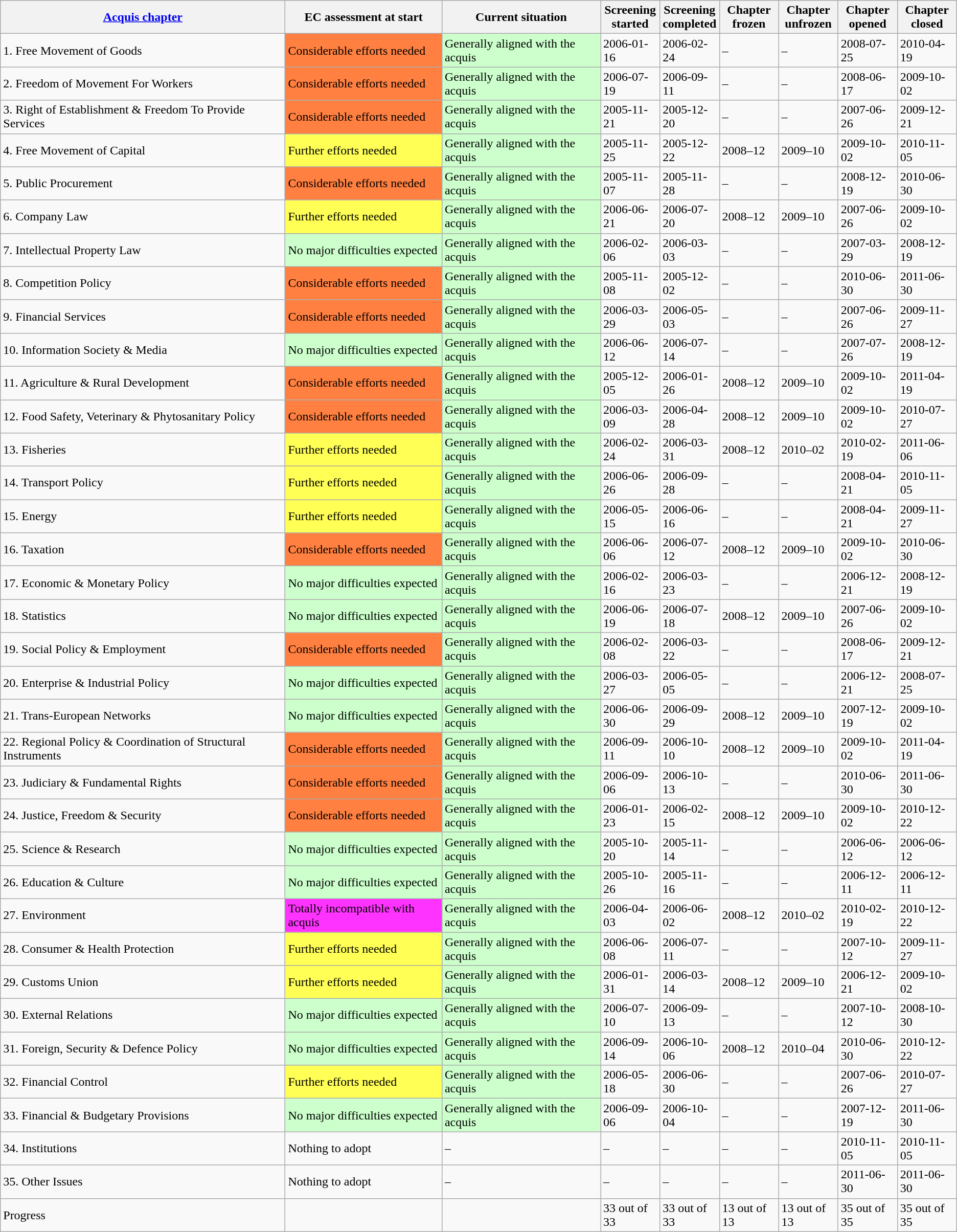<table class="wikitable sortable" style="text-align:left">
<tr>
<th><a href='#'>Acquis chapter</a></th>
<th>EC assessment at start</th>
<th>Current situation</th>
<th style="width:70px;">Screening started</th>
<th style="width:70px;">Screening completed</th>
<th style="width:70px;">Chapter frozen</th>
<th style="width:70px;">Chapter unfrozen</th>
<th style="width:70px;">Chapter opened</th>
<th style="width:70px;">Chapter closed</th>
</tr>
<tr>
<td style="text-align:left;">1. Free Movement of Goods</td>
<td style="background:#ff8040;">Considerable efforts needed</td>
<td style="background:#cfc;">Generally aligned with the acquis</td>
<td>2006-01-16</td>
<td>2006-02-24</td>
<td>–</td>
<td>–</td>
<td>2008-07-25</td>
<td>2010-04-19</td>
</tr>
<tr>
<td style="text-align:left;">2. Freedom of Movement For Workers</td>
<td style="background:#ff8040;">Considerable efforts needed</td>
<td style="background:#cfc;">Generally aligned with the acquis</td>
<td>2006-07-19</td>
<td>2006-09-11</td>
<td>–</td>
<td>–</td>
<td>2008-06-17</td>
<td>2009-10-02</td>
</tr>
<tr>
<td style="text-align:left;">3. Right of Establishment & Freedom To Provide Services</td>
<td style="background:#ff8040;">Considerable efforts needed</td>
<td style="background:#cfc;">Generally aligned with the acquis</td>
<td>2005-11-21</td>
<td>2005-12-20</td>
<td>–</td>
<td>–</td>
<td>2007-06-26</td>
<td>2009-12-21</td>
</tr>
<tr>
<td style="text-align:left;">4. Free Movement of Capital</td>
<td style="background:#ff5;">Further efforts needed</td>
<td style="background:#cfc;">Generally aligned with the acquis</td>
<td>2005-11-25</td>
<td>2005-12-22</td>
<td>2008–12</td>
<td>2009–10</td>
<td>2009-10-02</td>
<td>2010-11-05</td>
</tr>
<tr>
<td style="text-align:left;">5. Public Procurement</td>
<td style="background:#ff8040;">Considerable efforts needed</td>
<td style="background:#cfc;">Generally aligned with the acquis</td>
<td>2005-11-07</td>
<td>2005-11-28</td>
<td>–</td>
<td>–</td>
<td>2008-12-19</td>
<td>2010-06-30</td>
</tr>
<tr>
<td style="text-align:left;">6. Company Law</td>
<td style="background:#ff5;">Further efforts needed</td>
<td style="background:#cfc;">Generally aligned with the acquis</td>
<td>2006-06-21</td>
<td>2006-07-20</td>
<td>2008–12</td>
<td>2009–10</td>
<td>2007-06-26</td>
<td>2009-10-02</td>
</tr>
<tr>
<td style="text-align:left;">7. Intellectual Property Law</td>
<td style="background:#cfc;">No major difficulties expected</td>
<td style="background:#cfc; background:#cfc;">Generally aligned with the acquis</td>
<td>2006-02-06</td>
<td>2006-03-03</td>
<td>–</td>
<td>–</td>
<td>2007-03-29</td>
<td>2008-12-19</td>
</tr>
<tr>
<td style="text-align:left;">8. Competition Policy</td>
<td style="background:#ff8040;">Considerable efforts needed</td>
<td style="background:#cfc; background:#cfc;">Generally aligned with the acquis</td>
<td>2005-11-08</td>
<td>2005-12-02</td>
<td>–</td>
<td>–</td>
<td>2010-06-30</td>
<td>2011-06-30</td>
</tr>
<tr>
<td style="text-align:left;">9. Financial Services</td>
<td style="background:#ff8040;">Considerable efforts needed</td>
<td style="background:#cfc;">Generally aligned with the acquis</td>
<td>2006-03-29</td>
<td>2006-05-03</td>
<td>–</td>
<td>–</td>
<td>2007-06-26</td>
<td>2009-11-27</td>
</tr>
<tr>
<td style="text-align:left;">10. Information Society & Media</td>
<td style="background:#cfc;">No major difficulties expected</td>
<td style="background:#cfc; background:#cfc; background:#cfc;">Generally aligned with the acquis</td>
<td>2006-06-12</td>
<td>2006-07-14</td>
<td>–</td>
<td>–</td>
<td>2007-07-26</td>
<td>2008-12-19</td>
</tr>
<tr>
<td style="text-align:left;">11. Agriculture & Rural Development</td>
<td style="background:#ff8040;">Considerable efforts needed</td>
<td style="background:#cfc;">Generally aligned with the acquis</td>
<td>2005-12-05</td>
<td>2006-01-26</td>
<td>2008–12</td>
<td>2009–10</td>
<td>2009-10-02</td>
<td>2011-04-19</td>
</tr>
<tr>
<td style="text-align:left;">12. Food Safety, Veterinary & Phytosanitary Policy</td>
<td style="background:#ff8040;">Considerable efforts needed</td>
<td style="background:#cfc;">Generally aligned with the acquis</td>
<td>2006-03-09</td>
<td>2006-04-28</td>
<td>2008–12</td>
<td>2009–10</td>
<td>2009-10-02</td>
<td>2010-07-27</td>
</tr>
<tr>
<td style="text-align:left;">13. Fisheries</td>
<td style="background:#ff5;">Further efforts needed</td>
<td style="background:#cfc;">Generally aligned with the acquis</td>
<td>2006-02-24</td>
<td>2006-03-31</td>
<td>2008–12</td>
<td>2010–02</td>
<td>2010-02-19</td>
<td>2011-06-06</td>
</tr>
<tr>
<td style="text-align:left;">14. Transport Policy</td>
<td style="background:#ff5;">Further efforts needed</td>
<td style="background:#cfc;">Generally aligned with the acquis</td>
<td>2006-06-26</td>
<td>2006-09-28</td>
<td>–</td>
<td>–</td>
<td>2008-04-21</td>
<td>2010-11-05</td>
</tr>
<tr>
<td style="text-align:left;">15. Energy</td>
<td style="background:#ff5;">Further efforts needed</td>
<td style="background:#cfc;">Generally aligned with the acquis</td>
<td>2006-05-15</td>
<td>2006-06-16</td>
<td>–</td>
<td>–</td>
<td>2008-04-21</td>
<td>2009-11-27</td>
</tr>
<tr>
<td style="text-align:left;">16. Taxation</td>
<td style="background:#ff8040;">Considerable efforts needed</td>
<td style="background:#cfc;">Generally aligned with the acquis</td>
<td>2006-06-06</td>
<td>2006-07-12</td>
<td>2008–12</td>
<td>2009–10</td>
<td>2009-10-02</td>
<td>2010-06-30</td>
</tr>
<tr>
<td style="text-align:left;">17. Economic & Monetary Policy</td>
<td style="background:#cfc;">No major difficulties expected</td>
<td style="background:#cfc; background:#cfc; background:#cfc;">Generally aligned with the acquis</td>
<td>2006-02-16</td>
<td>2006-03-23</td>
<td>–</td>
<td>–</td>
<td>2006-12-21</td>
<td>2008-12-19</td>
</tr>
<tr>
<td style="text-align:left;">18. Statistics</td>
<td style="background:#cfc;">No major difficulties expected</td>
<td style="background:#cfc; background:#cfc; background:#cfc;">Generally aligned with the acquis</td>
<td>2006-06-19</td>
<td>2006-07-18</td>
<td>2008–12</td>
<td>2009–10</td>
<td>2007-06-26</td>
<td>2009-10-02</td>
</tr>
<tr>
<td style="text-align:left;">19. Social Policy & Employment</td>
<td style="background:#ff8040;">Considerable efforts needed</td>
<td style="background:#cfc;">Generally aligned with the acquis</td>
<td>2006-02-08</td>
<td>2006-03-22</td>
<td>–</td>
<td>–</td>
<td>2008-06-17</td>
<td>2009-12-21</td>
</tr>
<tr>
<td style="text-align:left;">20. Enterprise & Industrial Policy</td>
<td style="background:#cfc;">No major difficulties expected</td>
<td style="background:#cfc; background:#cfc; background:#cfc;">Generally aligned with the acquis</td>
<td>2006-03-27</td>
<td>2006-05-05</td>
<td>–</td>
<td>–</td>
<td>2006-12-21</td>
<td>2008-07-25</td>
</tr>
<tr>
<td style="text-align:left;">21. Trans-European Networks</td>
<td style="background:#cfc;">No major difficulties expected</td>
<td style="background:#cfc; background:#cfc; background:#cfc;">Generally aligned with the acquis</td>
<td>2006-06-30</td>
<td>2006-09-29</td>
<td>2008–12</td>
<td>2009–10</td>
<td>2007-12-19</td>
<td>2009-10-02</td>
</tr>
<tr>
<td style="text-align:left;">22. Regional Policy & Coordination of Structural Instruments</td>
<td style="background:#ff8040;">Considerable efforts needed</td>
<td style="background:#cfc;">Generally aligned with the acquis</td>
<td>2006-09-11</td>
<td>2006-10-10</td>
<td>2008–12</td>
<td>2009–10</td>
<td>2009-10-02</td>
<td>2011-04-19</td>
</tr>
<tr>
<td style="text-align:left;">23. Judiciary & Fundamental Rights</td>
<td style="background:#ff8040;">Considerable efforts needed</td>
<td style="background:#cfc; background:#cfc;">Generally aligned with the acquis</td>
<td>2006-09-06</td>
<td>2006-10-13</td>
<td>–</td>
<td>–</td>
<td>2010-06-30</td>
<td>2011-06-30</td>
</tr>
<tr>
<td style="text-align:left;">24. Justice, Freedom & Security</td>
<td style="background:#ff8040;">Considerable efforts needed</td>
<td style="background:#cfc;">Generally aligned with the acquis</td>
<td>2006-01-23</td>
<td>2006-02-15</td>
<td>2008–12</td>
<td>2009–10</td>
<td>2009-10-02</td>
<td>2010-12-22</td>
</tr>
<tr>
<td style="text-align:left;">25. Science & Research</td>
<td style="background:#cfc;">No major difficulties expected</td>
<td style="background:#cfc; background:#cfc; background:#cfc;">Generally aligned with the acquis</td>
<td>2005-10-20</td>
<td>2005-11-14</td>
<td>–</td>
<td>–</td>
<td>2006-06-12</td>
<td>2006-06-12</td>
</tr>
<tr>
<td style="text-align:left;">26. Education & Culture</td>
<td style="background:#cfc;">No major difficulties expected</td>
<td style="background:#cfc; background:#cfc; background:#cfc;">Generally aligned with the acquis</td>
<td>2005-10-26</td>
<td>2005-11-16</td>
<td>–</td>
<td>–</td>
<td>2006-12-11</td>
<td>2006-12-11</td>
</tr>
<tr>
<td style="text-align:left;">27. Environment</td>
<td style="background:#f3f;">Totally incompatible with acquis</td>
<td style="background:#cfc; background:#cfc; background:#cfc;">Generally aligned with the acquis</td>
<td>2006-04-03</td>
<td>2006-06-02</td>
<td>2008–12</td>
<td>2010–02</td>
<td>2010-02-19</td>
<td>2010-12-22</td>
</tr>
<tr>
<td style="text-align:left;">28. Consumer & Health Protection</td>
<td style="background:#ff5;">Further efforts needed</td>
<td style="background:#cfc;">Generally aligned with the acquis</td>
<td>2006-06-08</td>
<td>2006-07-11</td>
<td>–</td>
<td>–</td>
<td>2007-10-12</td>
<td>2009-11-27</td>
</tr>
<tr>
<td style="text-align:left;">29. Customs Union</td>
<td style="background:#ff5;">Further efforts needed</td>
<td style="background:#cfc;">Generally aligned with the acquis</td>
<td>2006-01-31</td>
<td>2006-03-14</td>
<td>2008–12</td>
<td>2009–10</td>
<td>2006-12-21</td>
<td>2009-10-02</td>
</tr>
<tr>
<td style="text-align:left;">30. External Relations</td>
<td style="background:#cfc;">No major difficulties expected</td>
<td style="background:#cfc; background:#cfc; background:#cfc;">Generally aligned with the acquis</td>
<td>2006-07-10</td>
<td>2006-09-13</td>
<td>–</td>
<td>–</td>
<td>2007-10-12</td>
<td>2008-10-30</td>
</tr>
<tr>
<td style="text-align:left;">31. Foreign, Security & Defence Policy</td>
<td style="background:#cfc;">No major difficulties expected</td>
<td style="background:#cfc; background:#cfc; background:#cfc;">Generally aligned with the acquis</td>
<td>2006-09-14</td>
<td>2006-10-06</td>
<td>2008–12</td>
<td>2010–04</td>
<td>2010-06-30</td>
<td>2010-12-22</td>
</tr>
<tr>
<td style="text-align:left;">32. Financial Control</td>
<td style="background:#ff5;">Further efforts needed</td>
<td style="background:#cfc;">Generally aligned with the acquis</td>
<td>2006-05-18</td>
<td>2006-06-30</td>
<td>–</td>
<td>–</td>
<td>2007-06-26</td>
<td>2010-07-27</td>
</tr>
<tr>
<td style="text-align:left;">33. Financial & Budgetary Provisions</td>
<td style="background:#cfc;">No major difficulties expected</td>
<td style="background:#cfc; background:#cfc; background:#cfc;">Generally aligned with the acquis</td>
<td>2006-09-06</td>
<td>2006-10-04</td>
<td>–</td>
<td>–</td>
<td>2007-12-19</td>
<td>2011-06-30</td>
</tr>
<tr>
<td style="text-align:left;">34. Institutions</td>
<td>Nothing to adopt</td>
<td>–</td>
<td>–</td>
<td>–</td>
<td>–</td>
<td>–</td>
<td>2010-11-05</td>
<td>2010-11-05</td>
</tr>
<tr>
<td style="text-align:left;">35. Other Issues</td>
<td>Nothing to adopt</td>
<td>–</td>
<td>–</td>
<td>–</td>
<td>–</td>
<td>–</td>
<td>2011-06-30</td>
<td>2011-06-30</td>
</tr>
<tr>
<td>Progress</td>
<td></td>
<td></td>
<td>33 out of 33</td>
<td>33 out of 33</td>
<td>13 out of 13</td>
<td>13 out of 13</td>
<td>35 out of 35</td>
<td>35 out of 35</td>
</tr>
</table>
